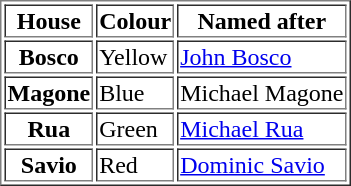<table border="1">
<tr>
<th scope="col">House</th>
<th scope="col">Colour</th>
<th scope="col">Named after</th>
</tr>
<tr>
<th scope="row">Bosco</th>
<td> Yellow</td>
<td><a href='#'>John Bosco</a></td>
</tr>
<tr>
<th scope="row">Magone</th>
<td> Blue</td>
<td>Michael Magone</td>
</tr>
<tr>
<th scope="row">Rua</th>
<td> Green</td>
<td><a href='#'>Michael Rua</a></td>
</tr>
<tr>
<th scope="row">Savio</th>
<td> Red</td>
<td><a href='#'>Dominic Savio</a></td>
</tr>
</table>
